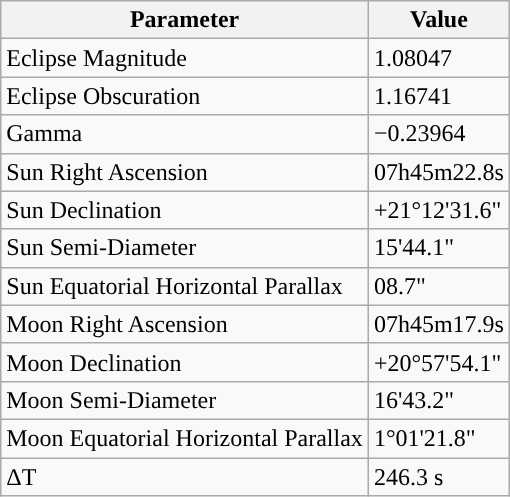<table class="wikitable">
<tr>
<th>Parameter</th>
<th>Value</th>
</tr>
<tr>
<td>Eclipse Magnitude</td>
<td>1.08047</td>
</tr>
<tr>
<td>Eclipse Obscuration</td>
<td>1.16741</td>
</tr>
<tr>
<td>Gamma</td>
<td>−0.23964</td>
</tr>
<tr>
<td>Sun Right Ascension</td>
<td>07h45m22.8s</td>
</tr>
<tr>
<td>Sun Declination</td>
<td>+21°12'31.6"</td>
</tr>
<tr>
<td>Sun Semi-Diameter</td>
<td>15'44.1"</td>
</tr>
<tr>
<td>Sun Equatorial Horizontal Parallax</td>
<td>08.7"</td>
</tr>
<tr>
<td>Moon Right Ascension</td>
<td>07h45m17.9s</td>
</tr>
<tr>
<td>Moon Declination</td>
<td>+20°57'54.1"</td>
</tr>
<tr>
<td>Moon Semi-Diameter</td>
<td>16'43.2"</td>
</tr>
<tr>
<td>Moon Equatorial Horizontal Parallax</td>
<td>1°01'21.8"</td>
</tr>
<tr>
<td>ΔT</td>
<td>246.3 s</td>
</tr>
</table>
